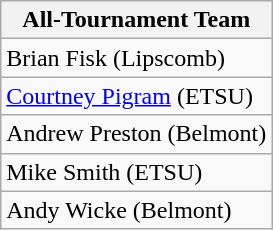<table class="wikitable">
<tr>
<th>All-Tournament Team</th>
</tr>
<tr>
<td>Brian Fisk (Lipscomb)</td>
</tr>
<tr>
<td><a href='#'>Courtney Pigram</a> (ETSU)</td>
</tr>
<tr>
<td>Andrew Preston (Belmont)</td>
</tr>
<tr>
<td>Mike Smith (ETSU)</td>
</tr>
<tr>
<td>Andy Wicke (Belmont)</td>
</tr>
</table>
